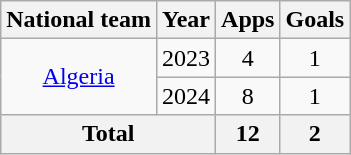<table class="wikitable" style="text-align:center">
<tr>
<th>National team</th>
<th>Year</th>
<th>Apps</th>
<th>Goals</th>
</tr>
<tr>
<td rowspan="2"><a href='#'>Algeria</a></td>
<td>2023</td>
<td>4</td>
<td>1</td>
</tr>
<tr>
<td>2024</td>
<td>8</td>
<td>1</td>
</tr>
<tr>
<th colspan="2">Total</th>
<th>12</th>
<th>2</th>
</tr>
</table>
